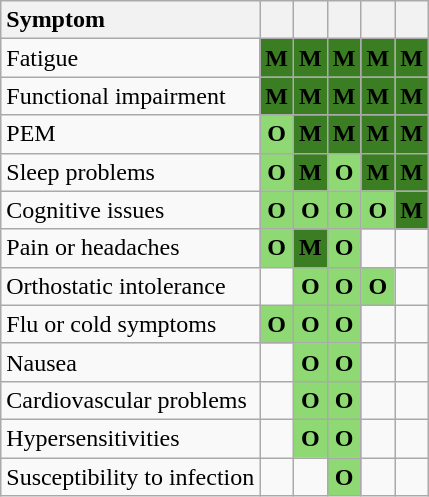<table class="wikitable floatright">
<tr>
<th style="text-align: left; font-weight: normal;"><strong>Symptom</strong> </th>
<th></th>
<th></th>
<th></th>
<th></th>
<th></th>
</tr>
<tr>
<td>Fatigue</td>
<td style="background: #3B7D23; text-align: center;"><span><strong>M</strong></span></td>
<td style="background: #3B7D23; text-align: center;"><span><strong>M</strong></span></td>
<td style="background: #3B7D23; text-align: center;"><span><strong>M</strong></span></td>
<td style="background: #3B7D23; text-align: center;"><span><strong>M</strong></span></td>
<td style="background: #3B7D23; text-align: center;"><span><strong>M</strong></span></td>
</tr>
<tr>
<td>Functional impairment</td>
<td style="background: #3B7D23; text-align: center;"><span><strong>M</strong></span></td>
<td style="background: #3B7D23; text-align: center;"><span><strong>M</strong></span></td>
<td style="background: #3B7D23; text-align: center;"><span><strong>M</strong></span></td>
<td style="background: #3B7D23; text-align: center;"><span><strong>M</strong></span></td>
<td style="background: #3B7D23; text-align: center;"><span><strong>M</strong></span></td>
</tr>
<tr>
<td>PEM</td>
<td style="background: #8ED973; text-align: center;"><strong>O</strong></td>
<td style="background: #3B7D23; text-align: center;"><span><strong>M</strong></span></td>
<td style="background: #3B7D23; text-align: center;"><span><strong>M</strong></span></td>
<td style="background: #3B7D23; text-align: center;"><span><strong>M</strong></span></td>
<td style="background: #3B7D23; text-align: center;"><span><strong>M</strong></span></td>
</tr>
<tr>
<td>Sleep problems</td>
<td style="background: #8ED973; text-align: center;"><strong>O</strong></td>
<td style="background: #3B7D23; text-align: center;"><span><strong>M</strong></span></td>
<td style="background: #8ED973; text-align: center;"><strong>O</strong></td>
<td style="background: #3B7D23; text-align: center;"><span><strong>M</strong></span></td>
<td style="background: #3B7D23; text-align: center;"><span><strong>M</strong></span></td>
</tr>
<tr>
<td>Cognitive issues</td>
<td style="background: #8ED973; text-align: center;"><strong>O</strong></td>
<td style="background: #8ED973; text-align: center;"><strong>O</strong></td>
<td style="background: #8ED973; text-align: center;"><strong>O</strong></td>
<td style="background: #8ED973; text-align: center;"><strong>O</strong></td>
<td style="background: #3B7D23; text-align: center;"><span><strong>M</strong></span></td>
</tr>
<tr>
<td>Pain or headaches</td>
<td style="background: #8ED973; text-align: center;"><strong>O</strong></td>
<td style="background: #3B7D23; text-align: center;"><span><strong>M</strong></span></td>
<td style="background: #8ED973; text-align: center;"><strong>O</strong></td>
<td></td>
<td></td>
</tr>
<tr>
<td>Orthostatic intolerance</td>
<td></td>
<td style="background: #8ED973; text-align: center;"><strong>O</strong></td>
<td style="background: #8ED973; text-align: center;"><strong>O</strong></td>
<td style="background: #8ED973; text-align: center;"><strong>O</strong></td>
<td></td>
</tr>
<tr>
<td>Flu or cold symptoms</td>
<td style="background: #8ED973; text-align: center;"><strong>O</strong></td>
<td style="background: #8ED973; text-align: center;"><strong>O</strong></td>
<td style="background: #8ED973; text-align: center;"><strong>O</strong></td>
<td></td>
<td></td>
</tr>
<tr>
<td>Nausea</td>
<td></td>
<td style="background: #8ED973; text-align: center;"><strong>O</strong></td>
<td style="background: #8ED973; text-align: center;"><strong>O</strong></td>
<td></td>
<td></td>
</tr>
<tr>
<td>Cardiovascular problems</td>
<td></td>
<td style="background: #8ED973; text-align: center;"><strong>O</strong></td>
<td style="background: #8ED973; text-align: center;"><strong>O</strong></td>
<td></td>
<td></td>
</tr>
<tr>
<td>Hypersensitivities</td>
<td></td>
<td style="background: #8ED973; text-align: center;"><strong>O</strong></td>
<td style="background: #8ED973; text-align: center;"><strong>O</strong></td>
<td></td>
<td></td>
</tr>
<tr>
<td>Susceptibility to infection</td>
<td></td>
<td></td>
<td style="background: #8ED973; text-align: center;"><strong>O</strong></td>
<td></td>
<td></td>
</tr>
</table>
